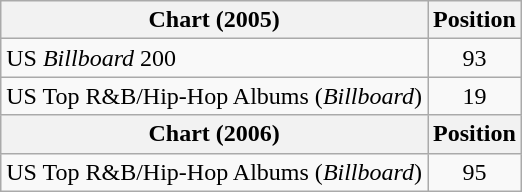<table class="wikitable">
<tr>
<th scope="col">Chart (2005)</th>
<th scope="col">Position</th>
</tr>
<tr>
<td>US <em>Billboard</em> 200</td>
<td style="text-align:center;">93</td>
</tr>
<tr>
<td>US Top R&B/Hip-Hop Albums (<em>Billboard</em>)</td>
<td style="text-align:center;">19</td>
</tr>
<tr>
<th scope="col">Chart (2006)</th>
<th scope="col">Position</th>
</tr>
<tr>
<td>US Top R&B/Hip-Hop Albums (<em>Billboard</em>)</td>
<td style="text-align:center;">95</td>
</tr>
</table>
